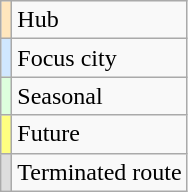<table class="wikitable">
<tr>
<td style="background:#FFE6BD;"></td>
<td>Hub</td>
</tr>
<tr>
<td style="background:#D0E7FF;"></td>
<td>Focus city</td>
</tr>
<tr>
<td style="background:#DFD;"></td>
<td>Seasonal</td>
</tr>
<tr>
<td style="background:#FFFF80;"></td>
<td>Future</td>
</tr>
<tr>
<td style="background:#DDDDDD;"></td>
<td>Terminated route</td>
</tr>
</table>
